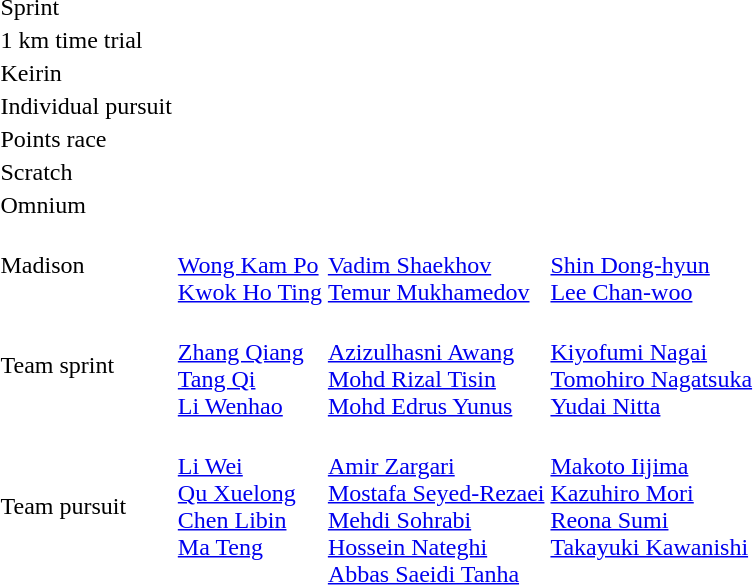<table>
<tr>
<td>Sprint</td>
<td></td>
<td></td>
<td></td>
</tr>
<tr>
<td>1 km time trial</td>
<td></td>
<td></td>
<td></td>
</tr>
<tr>
<td>Keirin</td>
<td></td>
<td></td>
<td></td>
</tr>
<tr>
<td>Individual pursuit</td>
<td></td>
<td></td>
<td></td>
</tr>
<tr>
<td>Points race</td>
<td></td>
<td></td>
<td></td>
</tr>
<tr>
<td>Scratch</td>
<td></td>
<td></td>
<td></td>
</tr>
<tr>
<td>Omnium</td>
<td></td>
<td></td>
<td></td>
</tr>
<tr>
<td>Madison</td>
<td><br><a href='#'>Wong Kam Po</a><br><a href='#'>Kwok Ho Ting</a></td>
<td><br><a href='#'>Vadim Shaekhov</a><br><a href='#'>Temur Mukhamedov</a></td>
<td><br><a href='#'>Shin Dong-hyun</a><br><a href='#'>Lee Chan-woo</a></td>
</tr>
<tr>
<td>Team sprint</td>
<td><br><a href='#'>Zhang Qiang</a><br><a href='#'>Tang Qi</a><br><a href='#'>Li Wenhao</a></td>
<td><br><a href='#'>Azizulhasni Awang</a><br><a href='#'>Mohd Rizal Tisin</a><br><a href='#'>Mohd Edrus Yunus</a></td>
<td><br><a href='#'>Kiyofumi Nagai</a><br><a href='#'>Tomohiro Nagatsuka</a><br><a href='#'>Yudai Nitta</a></td>
</tr>
<tr>
<td>Team pursuit</td>
<td valign=top><br><a href='#'>Li Wei</a><br><a href='#'>Qu Xuelong</a><br><a href='#'>Chen Libin</a><br><a href='#'>Ma Teng</a></td>
<td><br><a href='#'>Amir Zargari</a><br><a href='#'>Mostafa Seyed-Rezaei</a><br><a href='#'>Mehdi Sohrabi</a><br><a href='#'>Hossein Nateghi</a><br><a href='#'>Abbas Saeidi Tanha</a></td>
<td valign=top><br><a href='#'>Makoto Iijima</a><br><a href='#'>Kazuhiro Mori</a><br><a href='#'>Reona Sumi</a><br><a href='#'>Takayuki Kawanishi</a></td>
</tr>
</table>
